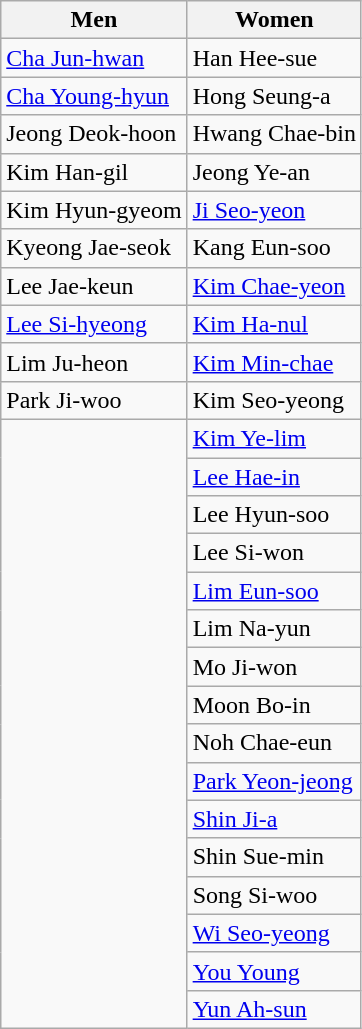<table class="wikitable">
<tr>
<th>Men</th>
<th>Women</th>
</tr>
<tr>
<td><a href='#'>Cha Jun-hwan</a></td>
<td>Han Hee-sue</td>
</tr>
<tr>
<td><a href='#'>Cha Young-hyun</a></td>
<td>Hong Seung-a</td>
</tr>
<tr>
<td>Jeong Deok-hoon</td>
<td>Hwang Chae-bin</td>
</tr>
<tr>
<td>Kim Han-gil</td>
<td>Jeong Ye-an</td>
</tr>
<tr>
<td>Kim Hyun-gyeom</td>
<td><a href='#'>Ji Seo-yeon</a></td>
</tr>
<tr>
<td>Kyeong Jae-seok</td>
<td>Kang Eun-soo</td>
</tr>
<tr>
<td>Lee Jae-keun</td>
<td><a href='#'>Kim Chae-yeon</a></td>
</tr>
<tr>
<td><a href='#'>Lee Si-hyeong</a></td>
<td><a href='#'>Kim Ha-nul</a></td>
</tr>
<tr>
<td>Lim Ju-heon</td>
<td><a href='#'>Kim Min-chae</a></td>
</tr>
<tr>
<td>Park Ji-woo</td>
<td>Kim Seo-yeong</td>
</tr>
<tr>
<td rowspan=16></td>
<td><a href='#'>Kim Ye-lim</a></td>
</tr>
<tr>
<td><a href='#'>Lee Hae-in</a></td>
</tr>
<tr>
<td>Lee Hyun-soo</td>
</tr>
<tr>
<td>Lee Si-won</td>
</tr>
<tr>
<td><a href='#'>Lim Eun-soo</a></td>
</tr>
<tr>
<td>Lim Na-yun</td>
</tr>
<tr>
<td>Mo Ji-won</td>
</tr>
<tr>
<td>Moon Bo-in</td>
</tr>
<tr>
<td>Noh Chae-eun</td>
</tr>
<tr>
<td><a href='#'>Park Yeon-jeong</a></td>
</tr>
<tr>
<td><a href='#'>Shin Ji-a</a></td>
</tr>
<tr>
<td>Shin Sue-min</td>
</tr>
<tr>
<td>Song Si-woo</td>
</tr>
<tr>
<td><a href='#'>Wi Seo-yeong</a></td>
</tr>
<tr>
<td><a href='#'>You Young</a></td>
</tr>
<tr>
<td><a href='#'>Yun Ah-sun</a></td>
</tr>
</table>
